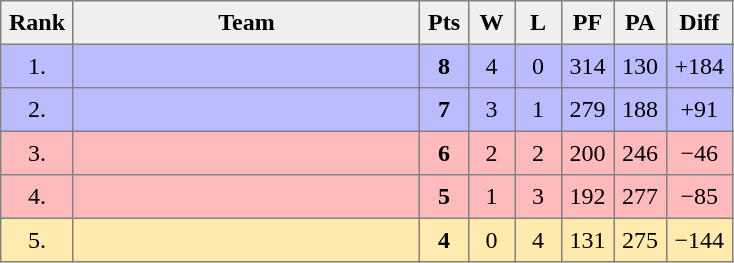<table style=border-collapse:collapse border=1 cellspacing=0 cellpadding=5>
<tr align=center bgcolor=#efefef>
<th width=20>Rank</th>
<th width=220>Team</th>
<th width=20>Pts</th>
<th width=20>W</th>
<th width=20>L</th>
<th width=20>PF</th>
<th width=20>PA</th>
<th width=20>Diff</th>
</tr>
<tr align=center bgcolor="#BBBBFF">
<td>1.</td>
<td align=left></td>
<td><strong>8</strong></td>
<td>4</td>
<td>0</td>
<td>314</td>
<td>130</td>
<td>+184</td>
</tr>
<tr align=center bgcolor="#BBBBFF">
<td>2.</td>
<td align=left></td>
<td><strong>7</strong></td>
<td>3</td>
<td>1</td>
<td>279</td>
<td>188</td>
<td>+91</td>
</tr>
<tr align=center bgcolor="#ffbbbb">
<td>3.</td>
<td align=left></td>
<td><strong>6</strong></td>
<td>2</td>
<td>2</td>
<td>200</td>
<td>246</td>
<td>−46</td>
</tr>
<tr align=center bgcolor="#ffbbbb">
<td>4.</td>
<td align=left></td>
<td><strong>5</strong></td>
<td>1</td>
<td>3</td>
<td>192</td>
<td>277</td>
<td>−85</td>
</tr>
<tr align=center bgcolor="#ffebad">
<td>5.</td>
<td align=left></td>
<td><strong>4</strong></td>
<td>0</td>
<td>4</td>
<td>131</td>
<td>275</td>
<td>−144</td>
</tr>
</table>
